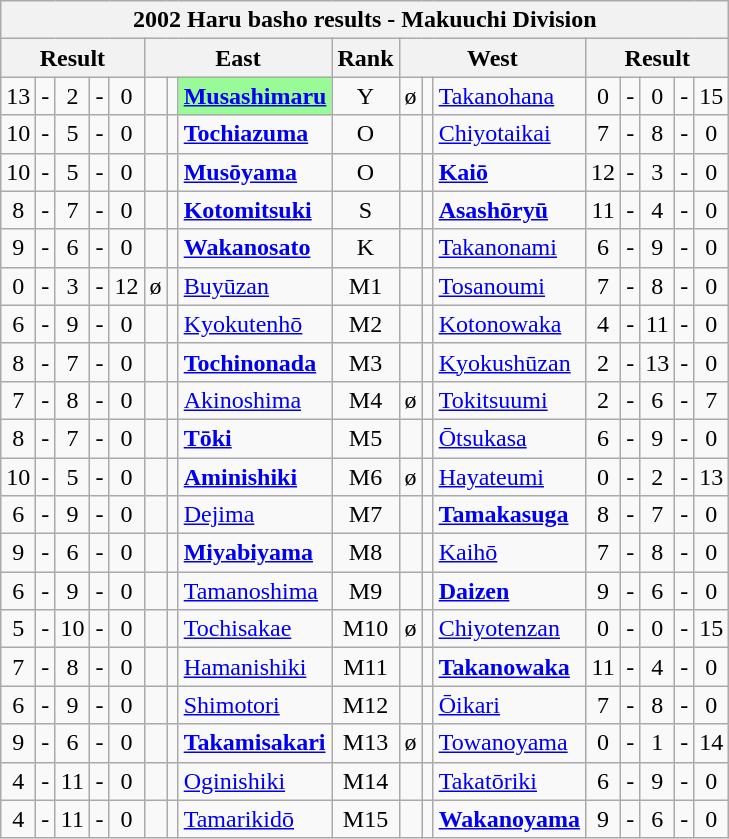<table class="wikitable">
<tr>
<th colspan="17">2002 Haru basho results - Makuuchi Division</th>
</tr>
<tr>
<th colspan="5">Result</th>
<th colspan="3">East</th>
<th>Rank</th>
<th colspan="3">West</th>
<th colspan="5">Result</th>
</tr>
<tr>
<td align=center>13</td>
<td align=center>-</td>
<td align=center>2</td>
<td align=center>-</td>
<td align=center>0</td>
<td align=center></td>
<td align=center></td>
<td style="background: PaleGreen;"><strong><a href='#'>Musashimaru</a></strong></td>
<td align=center>Y</td>
<td align=center>ø</td>
<td align=center></td>
<td><a href='#'>Takanohana</a></td>
<td align=center>0</td>
<td align=center>-</td>
<td align=center>0</td>
<td align=center>-</td>
<td align=center>15</td>
</tr>
<tr>
<td align=center>10</td>
<td align=center>-</td>
<td align=center>5</td>
<td align=center>-</td>
<td align=center>0</td>
<td align=center></td>
<td align=center></td>
<td><strong><a href='#'>Tochiazuma</a></strong></td>
<td align=center>O</td>
<td align=center></td>
<td align=center></td>
<td><a href='#'>Chiyotaikai</a></td>
<td align=center>7</td>
<td align=center>-</td>
<td align=center>8</td>
<td align=center>-</td>
<td align=center>0</td>
</tr>
<tr>
<td align=center>10</td>
<td align=center>-</td>
<td align=center>5</td>
<td align=center>-</td>
<td align=center>0</td>
<td align=center></td>
<td align=center></td>
<td><strong><a href='#'>Musōyama</a></strong></td>
<td align=center>O</td>
<td align=center></td>
<td align=center></td>
<td><strong><a href='#'>Kaiō</a></strong></td>
<td align=center>12</td>
<td align=center>-</td>
<td align=center>3</td>
<td align=center>-</td>
<td align=center>0</td>
</tr>
<tr>
<td align=center>8</td>
<td align=center>-</td>
<td align=center>7</td>
<td align=center>-</td>
<td align=center>0</td>
<td align=center></td>
<td align=center></td>
<td><strong><a href='#'>Kotomitsuki</a></strong></td>
<td align=center>S</td>
<td align=center></td>
<td align=center></td>
<td><strong><a href='#'>Asashōryū</a></strong></td>
<td align=center>11</td>
<td align=center>-</td>
<td align=center>4</td>
<td align=center>-</td>
<td align=center>0</td>
</tr>
<tr>
<td align=center>9</td>
<td align=center>-</td>
<td align=center>6</td>
<td align=center>-</td>
<td align=center>0</td>
<td align=center></td>
<td align=center></td>
<td><strong><a href='#'>Wakanosato</a></strong></td>
<td align=center>K</td>
<td align=center></td>
<td align=center></td>
<td><a href='#'>Takanonami</a></td>
<td align=center>6</td>
<td align=center>-</td>
<td align=center>9</td>
<td align=center>-</td>
<td align=center>0</td>
</tr>
<tr>
<td align=center>0</td>
<td align=center>-</td>
<td align=center>3</td>
<td align=center>-</td>
<td align=center>12</td>
<td align=center>ø</td>
<td align=center></td>
<td><a href='#'>Buyūzan</a></td>
<td align=center>M1</td>
<td align=center></td>
<td align=center></td>
<td><a href='#'>Tosanoumi</a></td>
<td align=center>7</td>
<td align=center>-</td>
<td align=center>8</td>
<td align=center>-</td>
<td align=center>0</td>
</tr>
<tr>
<td align=center>6</td>
<td align=center>-</td>
<td align=center>9</td>
<td align=center>-</td>
<td align=center>0</td>
<td align=center></td>
<td align=center></td>
<td><a href='#'>Kyokutenhō</a></td>
<td align=center>M2</td>
<td align=center></td>
<td align=center></td>
<td><a href='#'>Kotonowaka</a></td>
<td align=center>4</td>
<td align=center>-</td>
<td align=center>11</td>
<td align=center>-</td>
<td align=center>0</td>
</tr>
<tr>
<td align=center>8</td>
<td align=center>-</td>
<td align=center>7</td>
<td align=center>-</td>
<td align=center>0</td>
<td align=center></td>
<td align=center></td>
<td><strong><a href='#'>Tochinonada</a></strong></td>
<td align=center>M3</td>
<td align=center></td>
<td align=center></td>
<td><a href='#'>Kyokushūzan</a></td>
<td align=center>2</td>
<td align=center>-</td>
<td align=center>13</td>
<td align=center>-</td>
<td align=center>0</td>
</tr>
<tr>
<td align=center>7</td>
<td align=center>-</td>
<td align=center>8</td>
<td align=center>-</td>
<td align=center>0</td>
<td align=center></td>
<td align=center></td>
<td><a href='#'>Akinoshima</a></td>
<td align=center>M4</td>
<td align=center>ø</td>
<td align=center></td>
<td><a href='#'>Tokitsuumi</a></td>
<td align=center>2</td>
<td align=center>-</td>
<td align=center>6</td>
<td align=center>-</td>
<td align=center>7</td>
</tr>
<tr>
<td align=center>8</td>
<td align=center>-</td>
<td align=center>7</td>
<td align=center>-</td>
<td align=center>0</td>
<td align=center></td>
<td align=center></td>
<td><strong><a href='#'>Tōki</a></strong></td>
<td align=center>M5</td>
<td align=center></td>
<td align=center></td>
<td><a href='#'>Ōtsukasa</a></td>
<td align=center>6</td>
<td align=center>-</td>
<td align=center>9</td>
<td align=center>-</td>
<td align=center>0</td>
</tr>
<tr>
<td align=center>10</td>
<td align=center>-</td>
<td align=center>5</td>
<td align=center>-</td>
<td align=center>0</td>
<td align=center></td>
<td align=center></td>
<td><strong><a href='#'>Aminishiki</a></strong></td>
<td align=center>M6</td>
<td align=center>ø</td>
<td align=center></td>
<td><a href='#'>Hayateumi</a></td>
<td align=center>0</td>
<td align=center>-</td>
<td align=center>2</td>
<td align=center>-</td>
<td align=center>13</td>
</tr>
<tr>
<td align=center>6</td>
<td align=center>-</td>
<td align=center>9</td>
<td align=center>-</td>
<td align=center>0</td>
<td align=center></td>
<td align=center></td>
<td><a href='#'>Dejima</a></td>
<td align=center>M7</td>
<td align=center></td>
<td align=center></td>
<td><strong><a href='#'>Tamakasuga</a></strong></td>
<td align=center>8</td>
<td align=center>-</td>
<td align=center>7</td>
<td align=center>-</td>
<td align=center>0</td>
</tr>
<tr>
<td align=center>9</td>
<td align=center>-</td>
<td align=center>6</td>
<td align=center>-</td>
<td align=center>0</td>
<td align=center></td>
<td align=center></td>
<td><strong><a href='#'>Miyabiyama</a></strong></td>
<td align=center>M8</td>
<td align=center></td>
<td align=center></td>
<td><a href='#'>Kaihō</a></td>
<td align=center>7</td>
<td align=center>-</td>
<td align=center>8</td>
<td align=center>-</td>
<td align=center>0</td>
</tr>
<tr>
<td align=center>6</td>
<td align=center>-</td>
<td align=center>9</td>
<td align=center>-</td>
<td align=center>0</td>
<td align=center></td>
<td align=center></td>
<td><a href='#'>Tamanoshima</a></td>
<td align=center>M9</td>
<td align=center></td>
<td align=center></td>
<td><strong><a href='#'>Daizen</a></strong></td>
<td align=center>9</td>
<td align=center>-</td>
<td align=center>6</td>
<td align=center>-</td>
<td align=center>0</td>
</tr>
<tr>
<td align=center>5</td>
<td align=center>-</td>
<td align=center>10</td>
<td align=center>-</td>
<td align=center>0</td>
<td align=center></td>
<td align=center></td>
<td><a href='#'>Tochisakae</a></td>
<td align=center>M10</td>
<td align=center>ø</td>
<td align=center></td>
<td><a href='#'>Chiyotenzan</a></td>
<td align=center>0</td>
<td align=center>-</td>
<td align=center>0</td>
<td align=center>-</td>
<td align=center>15</td>
</tr>
<tr>
<td align=center>7</td>
<td align=center>-</td>
<td align=center>8</td>
<td align=center>-</td>
<td align=center>0</td>
<td align=center></td>
<td align=center></td>
<td><a href='#'>Hamanishiki</a></td>
<td align=center>M11</td>
<td align=center></td>
<td align=center></td>
<td><strong><a href='#'>Takanowaka</a></strong></td>
<td align=center>11</td>
<td align=center>-</td>
<td align=center>4</td>
<td align=center>-</td>
<td align=center>0</td>
</tr>
<tr>
<td align=center>6</td>
<td align=center>-</td>
<td align=center>9</td>
<td align=center>-</td>
<td align=center>0</td>
<td align=center></td>
<td align=center></td>
<td><a href='#'>Shimotori</a></td>
<td align=center>M12</td>
<td align=center></td>
<td align=center></td>
<td><a href='#'>Ōikari</a></td>
<td align=center>7</td>
<td align=center>-</td>
<td align=center>8</td>
<td align=center>-</td>
<td align=center>0</td>
</tr>
<tr>
<td align=center>9</td>
<td align=center>-</td>
<td align=center>6</td>
<td align=center>-</td>
<td align=center>0</td>
<td align=center></td>
<td align=center></td>
<td><strong><a href='#'>Takamisakari</a></strong></td>
<td align=center>M13</td>
<td align=center>ø</td>
<td align=center></td>
<td><a href='#'>Towanoyama</a></td>
<td align=center>0</td>
<td align=center>-</td>
<td align=center>1</td>
<td align=center>-</td>
<td align=center>14</td>
</tr>
<tr>
<td align=center>4</td>
<td align=center>-</td>
<td align=center>11</td>
<td align=center>-</td>
<td align=center>0</td>
<td align=center></td>
<td align=center></td>
<td><a href='#'>Oginishiki</a></td>
<td align=center>M14</td>
<td align=center></td>
<td align=center></td>
<td><a href='#'>Takatōriki</a></td>
<td align=center>6</td>
<td align=center>-</td>
<td align=center>9</td>
<td align=center>-</td>
<td align=center>0</td>
</tr>
<tr>
<td align=center>4</td>
<td align=center>-</td>
<td align=center>11</td>
<td align=center>-</td>
<td align=center>0</td>
<td align=center></td>
<td align=center></td>
<td><a href='#'>Tamarikidō</a></td>
<td align=center>M15</td>
<td align=center></td>
<td align=center></td>
<td><strong><a href='#'>Wakanoyama</a></strong></td>
<td align=center>9</td>
<td align=center>-</td>
<td align=center>6</td>
<td align=center>-</td>
<td align=center>0</td>
</tr>
</table>
